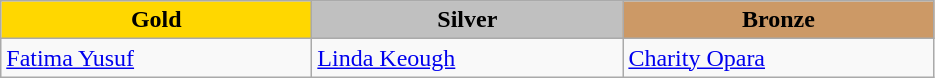<table class="wikitable" style="text-align:left">
<tr align="center">
<td width=200 bgcolor=gold><strong>Gold</strong></td>
<td width=200 bgcolor=silver><strong>Silver</strong></td>
<td width=200 bgcolor=CC9966><strong>Bronze</strong></td>
</tr>
<tr>
<td><a href='#'>Fatima Yusuf</a><br><em></em></td>
<td><a href='#'>Linda Keough</a><br><em></em></td>
<td><a href='#'>Charity Opara</a><br><em></em></td>
</tr>
</table>
